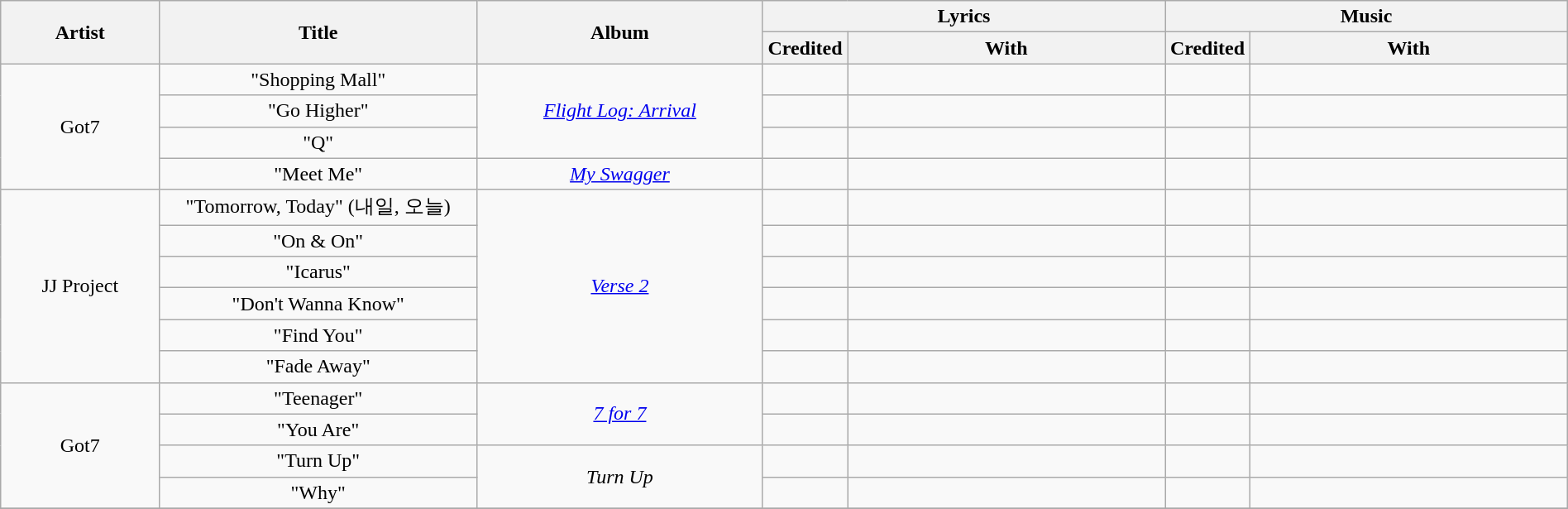<table class="wikitable" style="text-align:center; width:100%;">
<tr>
<th rowspan="2" style="width:10%;">Artist</th>
<th rowspan="2" style="width:20%;">Title</th>
<th rowspan="2" style="width:18%;">Album</th>
<th colspan="2" style="width:26%;">Lyrics</th>
<th colspan="2" style="width:26%;">Music</th>
</tr>
<tr>
<th style="width:5%;">Credited</th>
<th style="width:20%;">With</th>
<th style="width:5%;">Credited</th>
<th style="width:20%;">With</th>
</tr>
<tr>
<td rowspan="4">Got7</td>
<td>"Shopping Mall"</td>
<td rowspan="3"><em><a href='#'>Flight Log: Arrival</a></em></td>
<td></td>
<td></td>
<td></td>
<td></td>
</tr>
<tr>
<td>"Go Higher"</td>
<td></td>
<td></td>
<td></td>
<td></td>
</tr>
<tr>
<td>"Q"</td>
<td></td>
<td></td>
<td></td>
<td></td>
</tr>
<tr>
<td>"Meet Me"</td>
<td><em><a href='#'>My Swagger</a></em></td>
<td></td>
<td></td>
<td></td>
<td></td>
</tr>
<tr>
<td rowspan="6">JJ Project</td>
<td>"Tomorrow, Today" (내일, 오늘)</td>
<td rowspan="6"><em><a href='#'>Verse 2</a></em></td>
<td></td>
<td></td>
<td></td>
<td></td>
</tr>
<tr>
<td>"On & On"</td>
<td></td>
<td></td>
<td></td>
<td></td>
</tr>
<tr>
<td>"Icarus"</td>
<td></td>
<td><a href='#'></a></td>
<td></td>
<td></td>
</tr>
<tr>
<td>"Don't Wanna Know"</td>
<td></td>
<td></td>
<td></td>
<td></td>
</tr>
<tr>
<td>"Find You"</td>
<td></td>
<td></td>
<td></td>
<td></td>
</tr>
<tr>
<td>"Fade Away"</td>
<td></td>
<td></td>
<td></td>
<td></td>
</tr>
<tr>
<td rowspan="4">Got7</td>
<td>"Teenager"</td>
<td rowspan="2"><em><a href='#'>7 for 7</a></em></td>
<td></td>
<td></td>
<td></td>
<td></td>
</tr>
<tr>
<td>"You Are"</td>
<td></td>
<td></td>
<td></td>
<td></td>
</tr>
<tr>
<td>"Turn Up"</td>
<td rowspan="2"><em>Turn Up</em></td>
<td></td>
<td></td>
<td></td>
<td></td>
</tr>
<tr>
<td>"Why"</td>
<td></td>
<td></td>
<td></td>
<td></td>
</tr>
<tr>
</tr>
</table>
